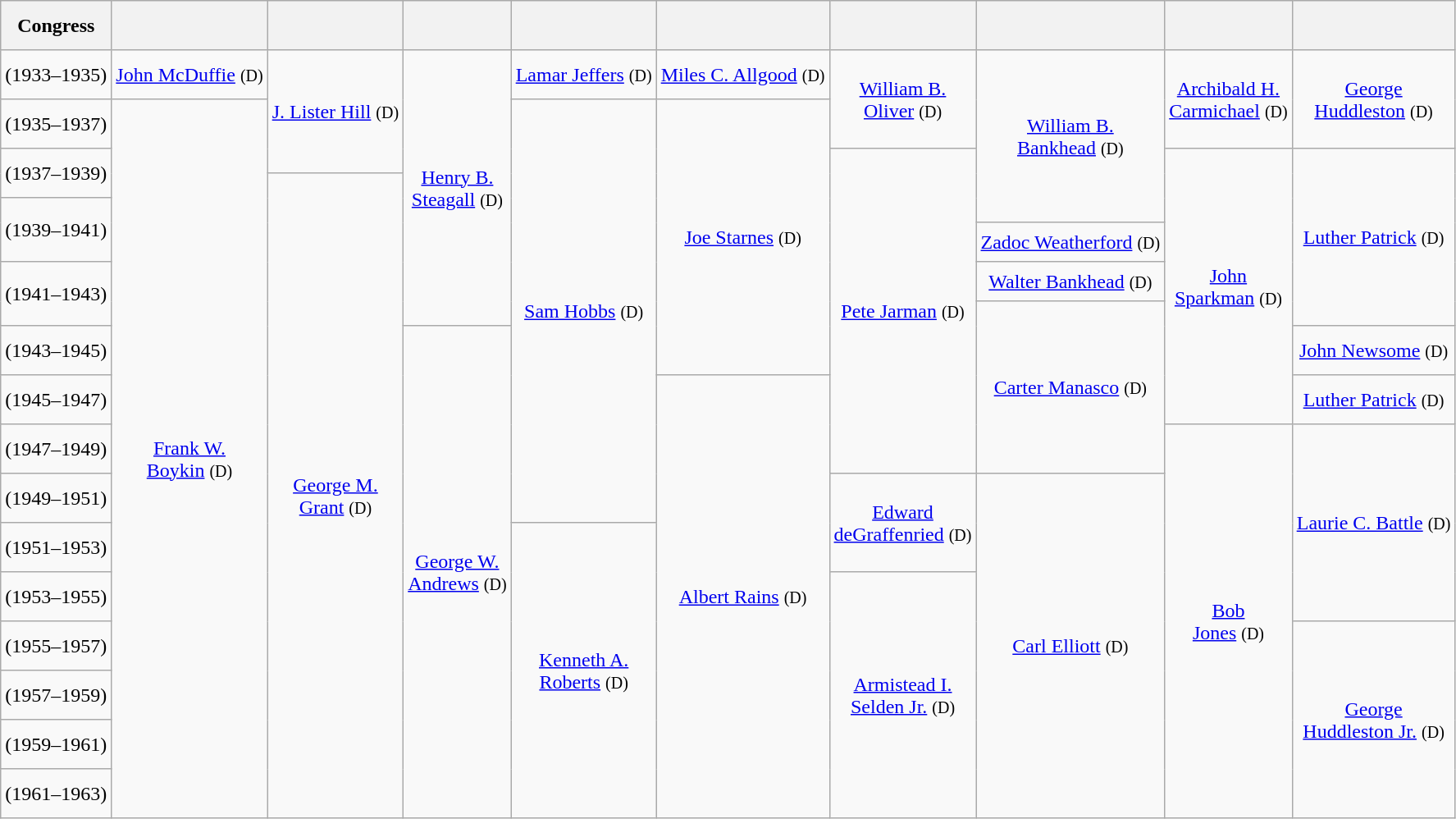<table class="wikitable sticky-header" style="text-align:center">
<tr style="height:2.5em">
<th>Congress</th>
<th></th>
<th></th>
<th></th>
<th></th>
<th></th>
<th></th>
<th></th>
<th></th>
<th></th>
</tr>
<tr style="height:2.5em">
<td><strong></strong> (1933–1935)</td>
<td><a href='#'>John McDuffie</a> <small>(D)</small></td>
<td rowspan=3 ><a href='#'>J. Lister Hill</a> <small>(D)</small></td>
<td rowspan=8 ><a href='#'>Henry B.<br>Steagall</a> <small>(D)</small></td>
<td><a href='#'>Lamar Jeffers</a> <small>(D)</small></td>
<td><a href='#'>Miles C. Allgood</a> <small>(D)</small></td>
<td rowspan=2 ><a href='#'>William B.<br>Oliver</a> <small>(D)</small></td>
<td rowspan=5 ><a href='#'>William B.<br>Bankhead</a> <small>(D)</small></td>
<td rowspan=2 ><a href='#'>Archibald H.<br>Carmichael</a> <small>(D)</small></td>
<td rowspan=2 ><a href='#'>George<br>Huddleston</a> <small>(D)</small></td>
</tr>
<tr style="height:2.5em">
<td><strong></strong> (1935–1937)</td>
<td rowspan=17 ><a href='#'>Frank W.<br>Boykin</a> <small>(D)</small></td>
<td rowspan=11 ><a href='#'>Sam Hobbs</a> <small>(D)</small></td>
<td rowspan=8 ><a href='#'>Joe Starnes</a> <small>(D)</small></td>
</tr>
<tr style="height:1.25em">
<td rowspan=2><strong></strong> (1937–1939)</td>
<td rowspan=9 ><a href='#'>Pete Jarman</a> <small>(D)</small></td>
<td rowspan=8 ><a href='#'>John<br>Sparkman</a> <small>(D)</small></td>
<td rowspan=6 ><a href='#'>Luther Patrick</a> <small>(D)</small></td>
</tr>
<tr style="height:1.25em">
<td rowspan=15 ><a href='#'>George M.<br>Grant</a> <small>(D)</small></td>
</tr>
<tr style="height:1.25em">
<td rowspan=2><strong></strong> (1939–1941)</td>
</tr>
<tr style="height:2em">
<td><a href='#'>Zadoc Weatherford</a> <small>(D)</small></td>
</tr>
<tr style="height:2em">
<td rowspan=2><strong></strong> (1941–1943)</td>
<td><a href='#'>Walter Bankhead</a> <small>(D)</small></td>
</tr>
<tr style="height:1.25em">
<td rowspan=4 ><a href='#'>Carter Manasco</a> <small>(D)</small></td>
</tr>
<tr style="height:2.5em">
<td><strong></strong> (1943–1945)</td>
<td rowspan=10 ><a href='#'>George W.<br>Andrews</a> <small>(D)</small></td>
<td><a href='#'>John Newsome</a> <small>(D)</small></td>
</tr>
<tr style="height:2.5em">
<td><strong></strong> (1945–1947)</td>
<td rowspan=9 ><a href='#'>Albert Rains</a> <small>(D)</small></td>
<td><a href='#'>Luther Patrick</a> <small>(D)</small></td>
</tr>
<tr style="height:2.5em">
<td><strong></strong> (1947–1949)</td>
<td rowspan=8 ><a href='#'>Bob<br>Jones</a> <small>(D)</small></td>
<td rowspan=4 ><a href='#'>Laurie C. Battle</a> <small>(D)</small></td>
</tr>
<tr style="height:2.5em">
<td><strong></strong> (1949–1951)</td>
<td rowspan=2 ><a href='#'>Edward<br>deGraffenried</a> <small>(D)</small></td>
<td rowspan=7 ><a href='#'>Carl Elliott</a> <small>(D)</small></td>
</tr>
<tr style="height:2.5em">
<td><strong></strong> (1951–1953)</td>
<td rowspan=6 ><a href='#'>Kenneth A.<br>Roberts</a> <small>(D)</small></td>
</tr>
<tr style="height:2.5em">
<td><strong></strong> (1953–1955)</td>
<td rowspan=5 ><a href='#'>Armistead I.<br>Selden Jr.</a> <small>(D)</small></td>
</tr>
<tr style="height:2.5em">
<td><strong></strong> (1955–1957)</td>
<td rowspan=4 ><a href='#'>George<br>Huddleston Jr.</a> <small>(D)</small></td>
</tr>
<tr style="height:2.5em">
<td><strong></strong> (1957–1959)</td>
</tr>
<tr style="height:2.5em">
<td><strong></strong> (1959–1961)</td>
</tr>
<tr style="height:2.5em">
<td><strong></strong> (1961–1963)</td>
</tr>
</table>
